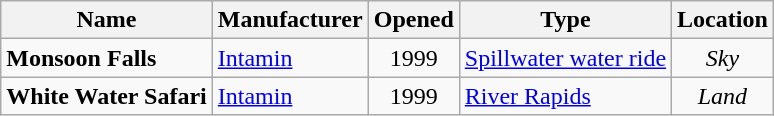<table class="wikitable sortable">
<tr>
<th>Name</th>
<th>Manufacturer</th>
<th>Opened</th>
<th>Type</th>
<th>Location</th>
</tr>
<tr>
<td><strong>Monsoon Falls</strong></td>
<td><a href='#'>Intamin</a></td>
<td align="center">1999</td>
<td><a href='#'>Spillwater water ride</a></td>
<td align="center"><em>Sky</em></td>
</tr>
<tr>
<td><strong>White Water Safari</strong></td>
<td><a href='#'>Intamin</a></td>
<td align=center>1999</td>
<td><a href='#'>River Rapids</a></td>
<td align=center><em>Land</em></td>
</tr>
</table>
